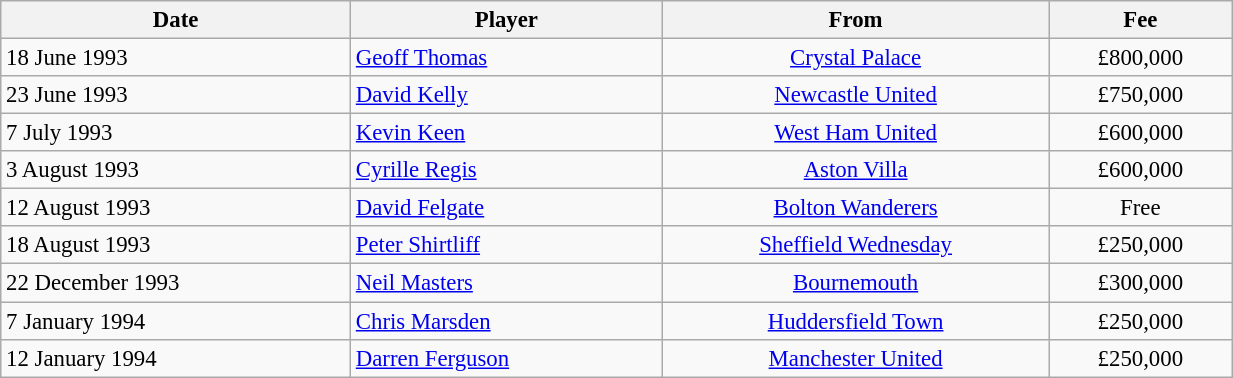<table class="wikitable" style="text-align:center; font-size:95%;width:65%; text-align:left">
<tr>
<th><strong>Date</strong></th>
<th><strong>Player</strong></th>
<th><strong>From</strong></th>
<th><strong>Fee</strong></th>
</tr>
<tr --->
<td>18 June 1993</td>
<td> <a href='#'>Geoff Thomas</a></td>
<td align="center"><a href='#'>Crystal Palace</a></td>
<td align="center">£800,000</td>
</tr>
<tr --->
<td>23 June 1993</td>
<td> <a href='#'>David Kelly</a></td>
<td align="center"><a href='#'>Newcastle United</a></td>
<td align="center">£750,000</td>
</tr>
<tr --->
<td>7 July 1993</td>
<td> <a href='#'>Kevin Keen</a></td>
<td align="center"><a href='#'>West Ham United</a></td>
<td align="center">£600,000</td>
</tr>
<tr --->
<td>3 August 1993</td>
<td> <a href='#'>Cyrille Regis</a></td>
<td align="center"><a href='#'>Aston Villa</a></td>
<td align="center">£600,000</td>
</tr>
<tr --->
<td>12 August 1993</td>
<td> <a href='#'>David Felgate</a></td>
<td align="center"><a href='#'>Bolton Wanderers</a></td>
<td align="center">Free</td>
</tr>
<tr --->
<td>18 August 1993</td>
<td> <a href='#'>Peter Shirtliff</a></td>
<td align="center"><a href='#'>Sheffield Wednesday</a></td>
<td align="center">£250,000</td>
</tr>
<tr --->
<td>22 December 1993</td>
<td> <a href='#'>Neil Masters</a></td>
<td align="center"><a href='#'>Bournemouth</a></td>
<td align="center">£300,000</td>
</tr>
<tr --->
<td>7 January 1994</td>
<td> <a href='#'>Chris Marsden</a></td>
<td align="center"><a href='#'>Huddersfield Town</a></td>
<td align="center">£250,000</td>
</tr>
<tr --->
<td>12 January 1994</td>
<td> <a href='#'>Darren Ferguson</a></td>
<td align="center"><a href='#'>Manchester United</a></td>
<td align="center">£250,000</td>
</tr>
</table>
